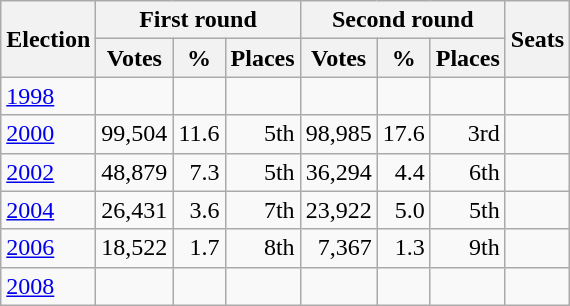<table class=wikitable style=text-align:right>
<tr>
<th rowspan=2>Election</th>
<th colspan=3>First round</th>
<th colspan=3>Second round</th>
<th rowspan=2>Seats</th>
</tr>
<tr>
<th>Votes</th>
<th>%</th>
<th>Places</th>
<th>Votes</th>
<th>%</th>
<th>Places</th>
</tr>
<tr>
<td align=left><a href='#'>1998</a></td>
<td></td>
<td></td>
<td></td>
<td></td>
<td></td>
<td></td>
<td></td>
</tr>
<tr>
<td align=left><a href='#'>2000</a></td>
<td>99,504</td>
<td>11.6</td>
<td>5th</td>
<td>98,985</td>
<td>17.6</td>
<td>3rd</td>
<td></td>
</tr>
<tr>
<td align=left><a href='#'>2002</a></td>
<td>48,879</td>
<td>7.3</td>
<td>5th</td>
<td>36,294</td>
<td>4.4</td>
<td>6th</td>
<td></td>
</tr>
<tr>
<td align=left><a href='#'>2004</a></td>
<td>26,431</td>
<td>3.6</td>
<td>7th</td>
<td>23,922</td>
<td>5.0</td>
<td>5th</td>
<td></td>
</tr>
<tr>
<td align=left><a href='#'>2006</a></td>
<td>18,522</td>
<td>1.7</td>
<td>8th</td>
<td>7,367</td>
<td>1.3</td>
<td>9th</td>
<td></td>
</tr>
<tr>
<td align=left><a href='#'>2008</a></td>
<td></td>
<td></td>
<td></td>
<td></td>
<td></td>
<td></td>
<td></td>
</tr>
</table>
